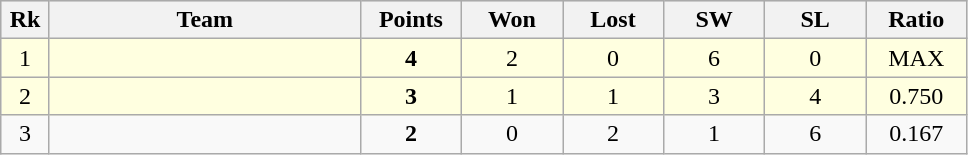<table class=wikitable style="text-align:center">
<tr bgcolor="#DCDCDC">
<th width="25">Rk</th>
<th width="200">Team</th>
<th width="60">Points</th>
<th width="60">Won</th>
<th width="60">Lost</th>
<th width="60">SW</th>
<th width="60">SL</th>
<th width="60">Ratio</th>
</tr>
<tr bgcolor=lightyellow>
<td>1</td>
<td align=left></td>
<td><strong>4</strong></td>
<td>2</td>
<td>0</td>
<td>6</td>
<td>0</td>
<td>MAX</td>
</tr>
<tr bgcolor=lightyellow>
<td>2</td>
<td align=left></td>
<td><strong>3</strong></td>
<td>1</td>
<td>1</td>
<td>3</td>
<td>4</td>
<td>0.750</td>
</tr>
<tr>
<td>3</td>
<td align=left></td>
<td><strong>2</strong></td>
<td>0</td>
<td>2</td>
<td>1</td>
<td>6</td>
<td>0.167</td>
</tr>
</table>
